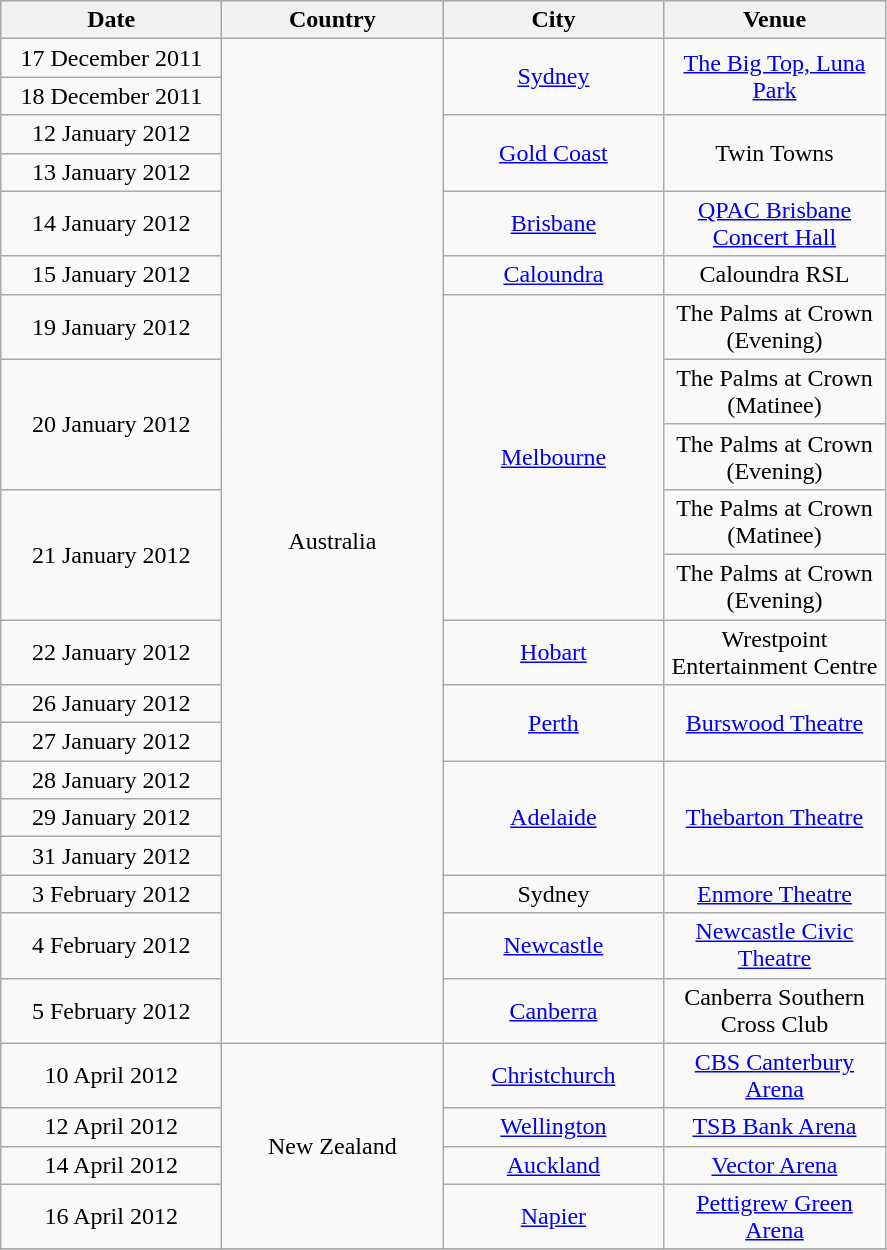<table class="wikitable" style="text-align:center;">
<tr bgcolor="#CCCCCC">
<th width="140">Date</th>
<th width="140">Country</th>
<th width="140">City</th>
<th width="140">Venue</th>
</tr>
<tr>
<td>17 December 2011</td>
<td rowspan="20">Australia</td>
<td rowspan="2"><a href='#'>Sydney</a></td>
<td rowspan="2"><a href='#'>The Big Top, Luna Park</a></td>
</tr>
<tr>
<td>18 December 2011</td>
</tr>
<tr>
<td>12 January 2012</td>
<td rowspan="2"><a href='#'>Gold Coast</a></td>
<td rowspan="2">Twin Towns</td>
</tr>
<tr>
<td>13 January 2012</td>
</tr>
<tr>
<td>14 January 2012</td>
<td><a href='#'>Brisbane</a></td>
<td><a href='#'>QPAC Brisbane Concert Hall</a></td>
</tr>
<tr>
<td>15 January 2012</td>
<td><a href='#'>Caloundra</a></td>
<td>Caloundra RSL</td>
</tr>
<tr>
<td>19 January 2012</td>
<td rowspan="5"><a href='#'>Melbourne</a></td>
<td>The Palms at Crown (Evening)</td>
</tr>
<tr>
<td rowspan="2">20 January 2012</td>
<td>The Palms at Crown (Matinee)</td>
</tr>
<tr>
<td>The Palms at Crown (Evening)</td>
</tr>
<tr>
<td rowspan="2">21 January 2012</td>
<td>The Palms at Crown (Matinee)</td>
</tr>
<tr>
<td>The Palms at Crown (Evening)</td>
</tr>
<tr>
<td>22 January 2012</td>
<td><a href='#'>Hobart</a></td>
<td>Wrestpoint Entertainment Centre</td>
</tr>
<tr>
<td>26 January 2012</td>
<td rowspan="2"><a href='#'>Perth</a></td>
<td rowspan="2"><a href='#'>Burswood Theatre</a></td>
</tr>
<tr>
<td>27 January 2012</td>
</tr>
<tr>
<td>28 January 2012</td>
<td rowspan="3"><a href='#'>Adelaide</a></td>
<td rowspan="3"><a href='#'>Thebarton Theatre</a></td>
</tr>
<tr>
<td>29 January 2012</td>
</tr>
<tr>
<td>31 January 2012</td>
</tr>
<tr>
<td>3 February 2012</td>
<td>Sydney</td>
<td><a href='#'>Enmore Theatre</a></td>
</tr>
<tr>
<td>4 February 2012</td>
<td><a href='#'>Newcastle</a></td>
<td><a href='#'>Newcastle Civic Theatre</a></td>
</tr>
<tr>
<td>5 February 2012</td>
<td><a href='#'>Canberra</a></td>
<td>Canberra Southern Cross Club</td>
</tr>
<tr>
<td>10 April 2012</td>
<td rowspan="4">New Zealand</td>
<td><a href='#'>Christchurch</a></td>
<td><a href='#'>CBS Canterbury Arena</a></td>
</tr>
<tr>
<td>12 April 2012</td>
<td><a href='#'>Wellington</a></td>
<td><a href='#'>TSB Bank Arena</a></td>
</tr>
<tr>
<td>14 April 2012</td>
<td><a href='#'>Auckland</a></td>
<td><a href='#'>Vector Arena</a></td>
</tr>
<tr>
<td>16 April 2012</td>
<td><a href='#'>Napier</a></td>
<td><a href='#'>Pettigrew Green Arena</a></td>
</tr>
<tr>
</tr>
</table>
